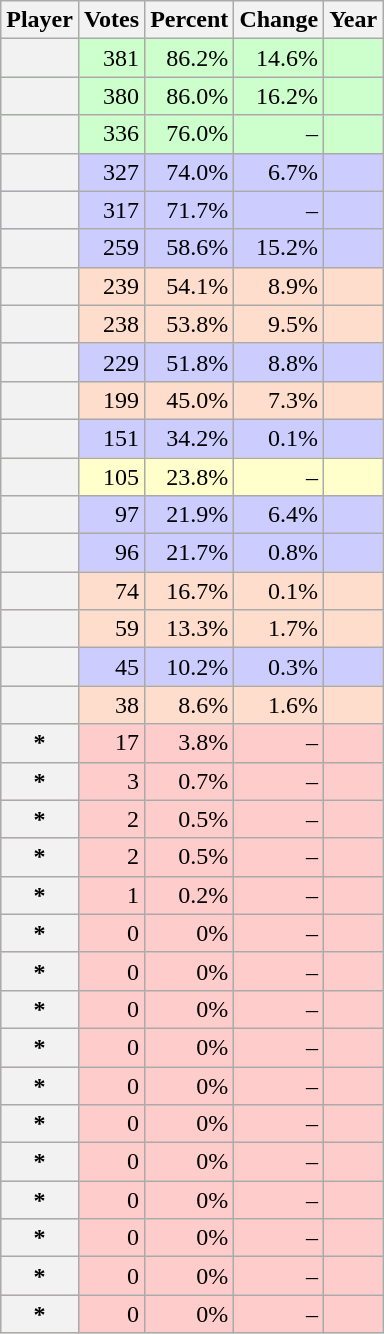<table class="wikitable sortable plainrowheaders">
<tr>
<th scope="col">Player</th>
<th scope="col">Votes</th>
<th scope="col">Percent</th>
<th scope="col">Change</th>
<th scope="col">Year</th>
</tr>
<tr bgcolor=ccffcc>
<th scope="row"><strong><em></em></strong></th>
<td align="right">381</td>
<td align="right">86.2%</td>
<td align="right">14.6%</td>
<td align="right"></td>
</tr>
<tr bgcolor=ccffcc>
<th scope="row"><strong><em></em></strong></th>
<td align="right">380</td>
<td align="right">86.0%</td>
<td align="right">16.2%</td>
<td align="right"></td>
</tr>
<tr bgcolor=ccffcc>
<th scope="row"><strong><em></em></strong></th>
<td align="right">336</td>
<td align="right">76.0%</td>
<td align="right">–</td>
<td align="right"></td>
</tr>
<tr bgcolor=ccccff>
<th scope="row"><em></em></th>
<td align="right">327</td>
<td align="right">74.0%</td>
<td align="right">6.7%</td>
<td align="right"></td>
</tr>
<tr bgcolor=ccccff>
<th scope="row"><em></em></th>
<td align="right">317</td>
<td align="right">71.7%</td>
<td align="right">–</td>
<td align="right"></td>
</tr>
<tr bgcolor=ccccff>
<th scope="row"><em></em></th>
<td align="right">259</td>
<td align="right">58.6%</td>
<td align="right">15.2%</td>
<td align="right"></td>
</tr>
<tr bgcolor=ffddcc>
<th scope="row"></th>
<td align="right">239</td>
<td align="right">54.1%</td>
<td align="right">8.9%</td>
<td align="right"></td>
</tr>
<tr bgcolor=ffddcc>
<th scope="row"></th>
<td align="right">238</td>
<td align="right">53.8%</td>
<td align="right">9.5%</td>
<td align="right"></td>
</tr>
<tr bgcolor=ccccff>
<th scope="row"><em></em></th>
<td align="right">229</td>
<td align="right">51.8%</td>
<td align="right">8.8%</td>
<td align="right"></td>
</tr>
<tr bgcolor=ffddcc>
<th scope="row"></th>
<td align="right">199</td>
<td align="right">45.0%</td>
<td align="right">7.3%</td>
<td align="right"></td>
</tr>
<tr bgcolor=ccccff>
<th scope="row"><em></em></th>
<td align="right">151</td>
<td align="right">34.2%</td>
<td align="right">0.1%</td>
<td align="right"></td>
</tr>
<tr bgcolor=ffffcc>
<th scope="row"></th>
<td align="right">105</td>
<td align="right">23.8%</td>
<td align="right">–</td>
<td align="right"></td>
</tr>
<tr bgcolor=ccccff>
<th scope="row"><em></em></th>
<td align="right">97</td>
<td align="right">21.9%</td>
<td align="right">6.4%</td>
<td align="right"></td>
</tr>
<tr bgcolor=ccccff>
<th scope="row"><em></em></th>
<td align="right">96</td>
<td align="right">21.7%</td>
<td align="right">0.8%</td>
<td align="right"></td>
</tr>
<tr bgcolor=ffddcc>
<th scope="row"></th>
<td align="right">74</td>
<td align="right">16.7%</td>
<td align="right">0.1%</td>
<td align="right"></td>
</tr>
<tr bgcolor=ffddcc>
<th scope="row"></th>
<td align="right">59</td>
<td align="right">13.3%</td>
<td align="right">1.7%</td>
<td align="right"></td>
</tr>
<tr bgcolor=ccccff>
<th scope="row"><em></em></th>
<td align="right">45</td>
<td align="right">10.2%</td>
<td align="right">0.3%</td>
<td align="right"></td>
</tr>
<tr bgcolor=ffddcc>
<th scope="row"></th>
<td align="right">38</td>
<td align="right">8.6%</td>
<td align="right">1.6%</td>
<td align="right"></td>
</tr>
<tr bgcolor=ffcccc>
<th scope="row">*</th>
<td align="right">17</td>
<td align="right">3.8%</td>
<td align="right">–</td>
<td align="right"></td>
</tr>
<tr bgcolor=ffcccc>
<th scope="row">*</th>
<td align="right">3</td>
<td align="right">0.7%</td>
<td align="right">–</td>
<td align="right"></td>
</tr>
<tr bgcolor=ffcccc>
<th scope="row">*</th>
<td align="right">2</td>
<td align="right">0.5%</td>
<td align="right">–</td>
<td align="right"></td>
</tr>
<tr bgcolor=ffcccc>
<th scope="row">*</th>
<td align="right">2</td>
<td align="right">0.5%</td>
<td align="right">–</td>
<td align="right"></td>
</tr>
<tr bgcolor=ffcccc>
<th scope="row">*</th>
<td align="right">1</td>
<td align="right">0.2%</td>
<td align="right">–</td>
<td align="right"></td>
</tr>
<tr bgcolor=ffcccc>
<th scope="row">*</th>
<td align="right">0</td>
<td align="right">0%</td>
<td align="right">–</td>
<td align="right"></td>
</tr>
<tr bgcolor=ffcccc>
<th scope="row">*</th>
<td align="right">0</td>
<td align="right">0%</td>
<td align="right">–</td>
<td align="right"></td>
</tr>
<tr bgcolor=ffcccc>
<th scope="row">*</th>
<td align="right">0</td>
<td align="right">0%</td>
<td align="right">–</td>
<td align="right"></td>
</tr>
<tr bgcolor=ffcccc>
<th scope="row">*</th>
<td align="right">0</td>
<td align="right">0%</td>
<td align="right">–</td>
<td align="right"></td>
</tr>
<tr bgcolor=ffcccc>
<th scope="row">*</th>
<td align="right">0</td>
<td align="right">0%</td>
<td align="right">–</td>
<td align="right"></td>
</tr>
<tr bgcolor=ffcccc>
<th scope="row">*</th>
<td align="right">0</td>
<td align="right">0%</td>
<td align="right">–</td>
<td align="right"></td>
</tr>
<tr bgcolor=ffcccc>
<th scope="row">*</th>
<td align="right">0</td>
<td align="right">0%</td>
<td align="right">–</td>
<td align="right"></td>
</tr>
<tr bgcolor=ffcccc>
<th scope="row">*</th>
<td align="right">0</td>
<td align="right">0%</td>
<td align="right">–</td>
<td align="right"></td>
</tr>
<tr bgcolor=ffcccc>
<th scope="row">*</th>
<td align="right">0</td>
<td align="right">0%</td>
<td align="right">–</td>
<td align="right"></td>
</tr>
<tr bgcolor=ffcccc>
<th scope="row">*</th>
<td align="right">0</td>
<td align="right">0%</td>
<td align="right">–</td>
<td align="right"></td>
</tr>
<tr bgcolor=ffcccc>
<th scope="row">*</th>
<td align="right">0</td>
<td align="right">0%</td>
<td align="right">–</td>
<td align="right"></td>
</tr>
</table>
